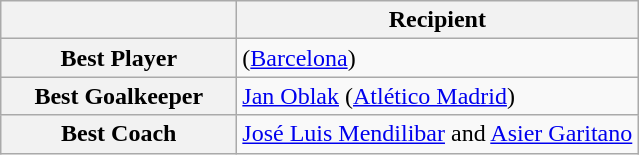<table class="wikitable">
<tr>
<th width="150"></th>
<th>Recipient</th>
</tr>
<tr>
<th>Best Player</th>
<td> (<a href='#'>Barcelona</a>)</td>
</tr>
<tr>
<th>Best Goalkeeper</th>
<td> <a href='#'>Jan Oblak</a> (<a href='#'>Atlético Madrid</a>)</td>
</tr>
<tr>
<th>Best Coach</th>
<td> <a href='#'>José Luis Mendilibar</a>  and  <a href='#'>Asier Garitano</a> </td>
</tr>
</table>
